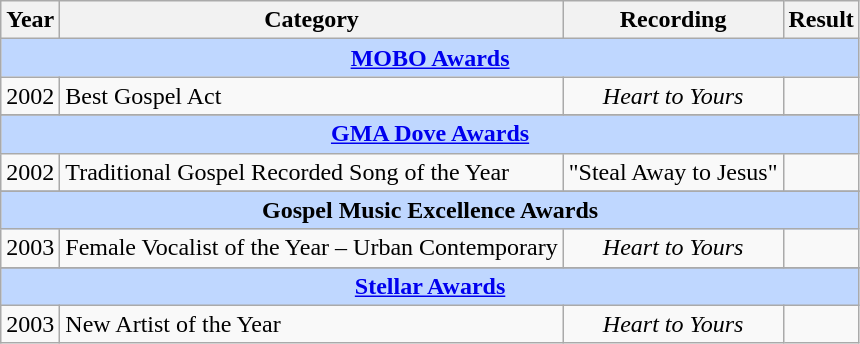<table class="wikitable">
<tr>
<th>Year</th>
<th>Category</th>
<th>Recording</th>
<th>Result</th>
</tr>
<tr bgcolor="#bfd7ff">
<td align=center colspan="5"><strong><a href='#'>MOBO Awards</a></strong></td>
</tr>
<tr>
<td align=center>2002</td>
<td>Best Gospel Act</td>
<td align=center><em>Heart to Yours</em></td>
<td></td>
</tr>
<tr>
</tr>
<tr bgcolor="#bfd7ff">
<td align=center colspan="5"><strong><a href='#'>GMA Dove Awards</a></strong></td>
</tr>
<tr>
<td align=center>2002</td>
<td>Traditional Gospel Recorded Song of the Year</td>
<td align=center>"Steal Away to Jesus"</td>
<td></td>
</tr>
<tr>
</tr>
<tr ---- bgcolor="#bfd7ff">
<td align=center colspan="5"><strong>Gospel Music Excellence Awards</strong></td>
</tr>
<tr>
<td align=center>2003</td>
<td>Female Vocalist of the Year – Urban Contemporary</td>
<td align=center><em>Heart to Yours</em></td>
<td></td>
</tr>
<tr>
</tr>
<tr bgcolor="#bfd7ff">
<td align=center colspan="5"><strong><a href='#'>Stellar Awards</a></strong></td>
</tr>
<tr>
<td align=center>2003</td>
<td>New Artist of the Year</td>
<td align=center><em>Heart to Yours</em></td>
<td></td>
</tr>
</table>
